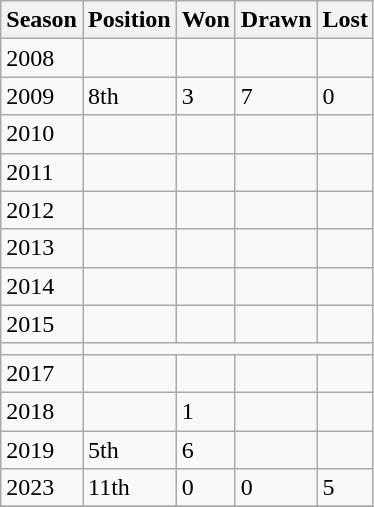<table class="wikitable collapsible">
<tr>
<th>Season</th>
<th>Position</th>
<th>Won</th>
<th>Drawn</th>
<th>Lost</th>
</tr>
<tr>
<td>2008</td>
<td></td>
<td></td>
<td></td>
<td></td>
</tr>
<tr>
<td>2009</td>
<td>8th</td>
<td>3</td>
<td>7</td>
<td>0</td>
</tr>
<tr>
<td>2010</td>
<td></td>
<td></td>
<td></td>
<td></td>
</tr>
<tr>
<td>2011</td>
<td></td>
<td></td>
<td></td>
<td></td>
</tr>
<tr>
<td>2012</td>
<td></td>
<td></td>
<td></td>
<td></td>
</tr>
<tr>
<td>2013</td>
<td></td>
<td></td>
<td></td>
<td></td>
</tr>
<tr>
<td>2014</td>
<td></td>
<td></td>
<td></td>
<td></td>
</tr>
<tr>
<td>2015</td>
<td></td>
<td></td>
<td></td>
<td></td>
</tr>
<tr>
<td></td>
</tr>
<tr>
<td>2017</td>
<td></td>
<td></td>
<td></td>
<td></td>
</tr>
<tr>
<td>2018</td>
<td></td>
<td>1</td>
<td></td>
<td></td>
</tr>
<tr>
<td>2019</td>
<td>5th</td>
<td>6</td>
<td></td>
<td></td>
</tr>
<tr>
<td>2023</td>
<td>11th</td>
<td>0</td>
<td>0</td>
<td>5</td>
</tr>
<tr>
</tr>
</table>
